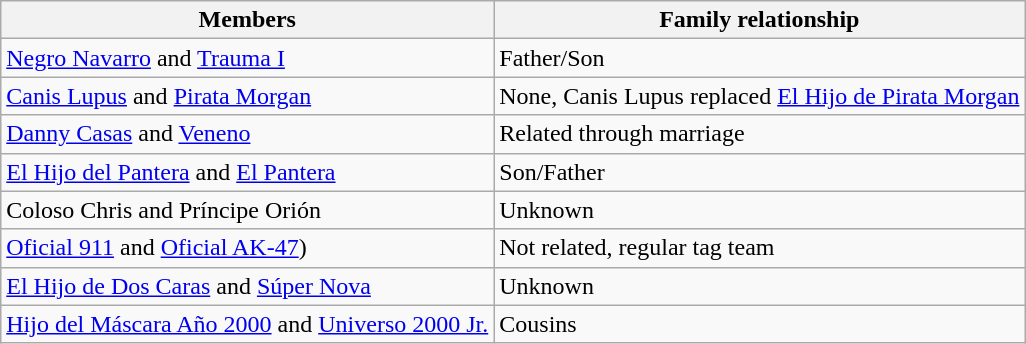<table class="wikitable">
<tr>
<th>Members</th>
<th>Family relationship</th>
</tr>
<tr>
<td><a href='#'>Negro Navarro</a> and <a href='#'>Trauma I</a></td>
<td>Father/Son</td>
</tr>
<tr>
<td><a href='#'>Canis Lupus</a> and <a href='#'>Pirata Morgan</a></td>
<td>None, Canis Lupus replaced <a href='#'>El Hijo de Pirata Morgan</a></td>
</tr>
<tr>
<td><a href='#'>Danny Casas</a> and <a href='#'>Veneno</a></td>
<td>Related through marriage</td>
</tr>
<tr>
<td><a href='#'>El Hijo del Pantera</a> and <a href='#'>El Pantera</a></td>
<td>Son/Father</td>
</tr>
<tr>
<td>Coloso Chris and Príncipe Orión</td>
<td>Unknown</td>
</tr>
<tr>
<td><a href='#'>Oficial 911</a> and <a href='#'>Oficial AK-47</a>)</td>
<td>Not related, regular tag team</td>
</tr>
<tr>
<td><a href='#'>El Hijo de Dos Caras</a> and <a href='#'>Súper Nova</a></td>
<td>Unknown</td>
</tr>
<tr>
<td><a href='#'>Hijo del Máscara Año 2000</a> and <a href='#'>Universo 2000 Jr.</a></td>
<td>Cousins</td>
</tr>
</table>
